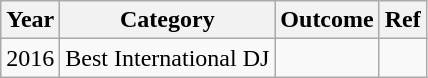<table class="wikitable sortable">
<tr>
<th>Year</th>
<th>Category</th>
<th>Outcome</th>
<th>Ref</th>
</tr>
<tr>
<td>2016</td>
<td>Best International DJ</td>
<td></td>
<td></td>
</tr>
</table>
